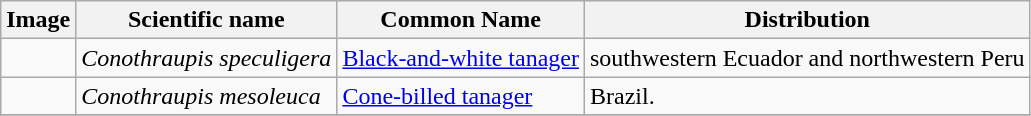<table class="wikitable">
<tr>
<th>Image</th>
<th>Scientific name</th>
<th>Common Name</th>
<th>Distribution</th>
</tr>
<tr>
<td></td>
<td><em>Conothraupis speculigera</em></td>
<td><a href='#'>Black-and-white tanager</a></td>
<td>southwestern Ecuador and northwestern Peru</td>
</tr>
<tr>
<td></td>
<td><em>Conothraupis mesoleuca</em></td>
<td><a href='#'>Cone-billed tanager</a></td>
<td>Brazil.</td>
</tr>
<tr>
</tr>
</table>
